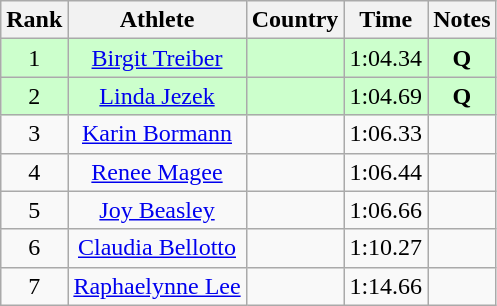<table class="wikitable sortable" style="text-align:center">
<tr>
<th>Rank</th>
<th>Athlete</th>
<th>Country</th>
<th>Time</th>
<th>Notes</th>
</tr>
<tr bgcolor=ccffcc>
<td>1</td>
<td><a href='#'>Birgit Treiber</a></td>
<td align=left></td>
<td>1:04.34</td>
<td><strong>Q </strong></td>
</tr>
<tr bgcolor=ccffcc>
<td>2</td>
<td><a href='#'>Linda Jezek</a></td>
<td align=left></td>
<td>1:04.69</td>
<td><strong>Q </strong></td>
</tr>
<tr>
<td>3</td>
<td><a href='#'>Karin Bormann</a></td>
<td align=left></td>
<td>1:06.33</td>
<td><strong> </strong></td>
</tr>
<tr>
<td>4</td>
<td><a href='#'>Renee Magee</a></td>
<td align=left></td>
<td>1:06.44</td>
<td><strong> </strong></td>
</tr>
<tr>
<td>5</td>
<td><a href='#'>Joy Beasley</a></td>
<td align=left></td>
<td>1:06.66</td>
<td><strong> </strong></td>
</tr>
<tr>
<td>6</td>
<td><a href='#'>Claudia Bellotto</a></td>
<td align=left></td>
<td>1:10.27</td>
<td><strong> </strong></td>
</tr>
<tr>
<td>7</td>
<td><a href='#'>Raphaelynne Lee</a></td>
<td align=left></td>
<td>1:14.66</td>
<td><strong> </strong></td>
</tr>
</table>
